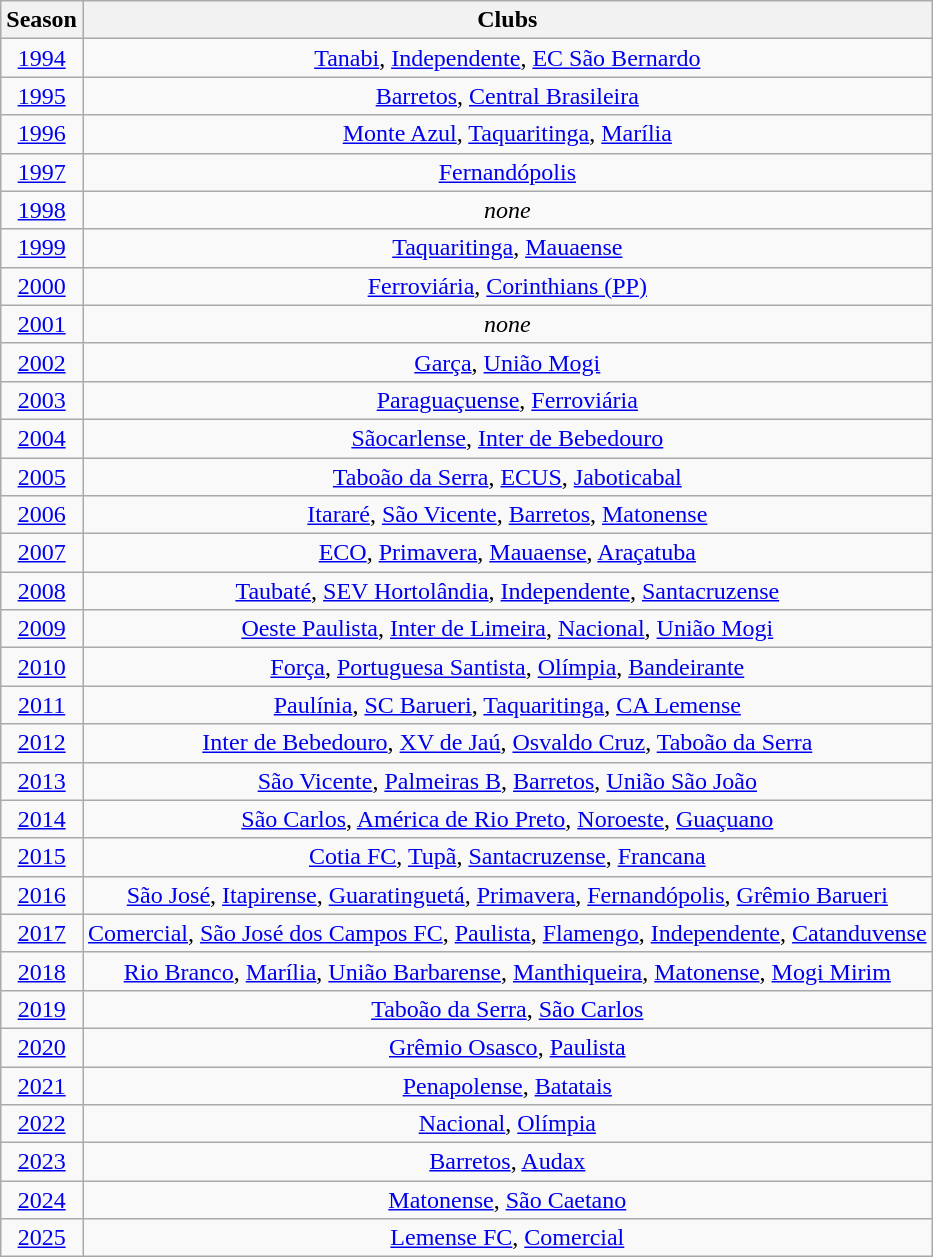<table class="wikitable" style="text-align:center;">
<tr>
<th>Season</th>
<th>Clubs</th>
</tr>
<tr>
<td><a href='#'>1994</a></td>
<td><a href='#'>Tanabi</a>, <a href='#'>Independente</a>, <a href='#'>EC São Bernardo</a></td>
</tr>
<tr>
<td><a href='#'>1995</a></td>
<td><a href='#'>Barretos</a>, <a href='#'>Central Brasileira</a></td>
</tr>
<tr>
<td><a href='#'>1996</a></td>
<td><a href='#'>Monte Azul</a>, <a href='#'>Taquaritinga</a>, <a href='#'>Marília</a></td>
</tr>
<tr>
<td><a href='#'>1997</a></td>
<td><a href='#'>Fernandópolis</a></td>
</tr>
<tr>
<td><a href='#'>1998</a></td>
<td><em>none</em> </td>
</tr>
<tr>
<td><a href='#'>1999</a></td>
<td><a href='#'>Taquaritinga</a>, <a href='#'>Mauaense</a></td>
</tr>
<tr>
<td><a href='#'>2000</a></td>
<td><a href='#'>Ferroviária</a>, <a href='#'>Corinthians (PP)</a></td>
</tr>
<tr>
<td><a href='#'>2001</a></td>
<td><em>none</em> </td>
</tr>
<tr>
<td><a href='#'>2002</a></td>
<td><a href='#'>Garça</a>, <a href='#'>União Mogi</a></td>
</tr>
<tr>
<td><a href='#'>2003</a></td>
<td><a href='#'>Paraguaçuense</a>, <a href='#'>Ferroviária</a></td>
</tr>
<tr>
<td><a href='#'>2004</a></td>
<td><a href='#'>Sãocarlense</a>, <a href='#'>Inter de Bebedouro</a></td>
</tr>
<tr>
<td><a href='#'>2005</a></td>
<td><a href='#'>Taboão da Serra</a>, <a href='#'>ECUS</a>, <a href='#'>Jaboticabal</a></td>
</tr>
<tr>
<td><a href='#'>2006</a></td>
<td><a href='#'>Itararé</a>, <a href='#'>São Vicente</a>, <a href='#'>Barretos</a>, <a href='#'>Matonense</a></td>
</tr>
<tr>
<td><a href='#'>2007</a></td>
<td><a href='#'>ECO</a>, <a href='#'>Primavera</a>, <a href='#'>Mauaense</a>, <a href='#'>Araçatuba</a></td>
</tr>
<tr>
<td><a href='#'>2008</a></td>
<td><a href='#'>Taubaté</a>, <a href='#'>SEV Hortolândia</a>, <a href='#'>Independente</a>, <a href='#'>Santacruzense</a></td>
</tr>
<tr>
<td><a href='#'>2009</a></td>
<td><a href='#'>Oeste Paulista</a>, <a href='#'>Inter de Limeira</a>, <a href='#'>Nacional</a>, <a href='#'>União Mogi</a></td>
</tr>
<tr>
<td><a href='#'>2010</a></td>
<td><a href='#'>Força</a>, <a href='#'>Portuguesa Santista</a>, <a href='#'>Olímpia</a>, <a href='#'>Bandeirante</a></td>
</tr>
<tr>
<td><a href='#'>2011</a></td>
<td><a href='#'>Paulínia</a>, <a href='#'>SC Barueri</a>, <a href='#'>Taquaritinga</a>, <a href='#'>CA Lemense</a></td>
</tr>
<tr>
<td><a href='#'>2012</a></td>
<td><a href='#'>Inter de Bebedouro</a>, <a href='#'>XV de Jaú</a>, <a href='#'>Osvaldo Cruz</a>, <a href='#'>Taboão da Serra</a></td>
</tr>
<tr>
<td><a href='#'>2013</a></td>
<td><a href='#'>São Vicente</a>, <a href='#'>Palmeiras B</a>, <a href='#'>Barretos</a>, <a href='#'>União São João</a></td>
</tr>
<tr>
<td><a href='#'>2014</a></td>
<td><a href='#'>São Carlos</a>, <a href='#'>América de Rio Preto</a>, <a href='#'>Noroeste</a>, <a href='#'>Guaçuano</a></td>
</tr>
<tr>
<td><a href='#'>2015</a></td>
<td><a href='#'>Cotia FC</a>, <a href='#'>Tupã</a>, <a href='#'>Santacruzense</a>, <a href='#'>Francana</a></td>
</tr>
<tr>
<td><a href='#'>2016</a></td>
<td><a href='#'>São José</a>, <a href='#'>Itapirense</a>, <a href='#'>Guaratinguetá</a>, <a href='#'>Primavera</a>, <a href='#'>Fernandópolis</a>, <a href='#'>Grêmio Barueri</a></td>
</tr>
<tr>
<td><a href='#'>2017</a></td>
<td><a href='#'>Comercial</a>, <a href='#'>São José dos Campos FC</a>, <a href='#'>Paulista</a>, <a href='#'>Flamengo</a>, <a href='#'>Independente</a>, <a href='#'>Catanduvense</a></td>
</tr>
<tr>
<td><a href='#'>2018</a></td>
<td><a href='#'>Rio Branco</a>, <a href='#'>Marília</a>, <a href='#'>União Barbarense</a>, <a href='#'>Manthiqueira</a>, <a href='#'>Matonense</a>, <a href='#'>Mogi Mirim</a></td>
</tr>
<tr>
<td><a href='#'>2019</a></td>
<td><a href='#'>Taboão da Serra</a>, <a href='#'>São Carlos</a></td>
</tr>
<tr>
<td><a href='#'>2020</a></td>
<td><a href='#'>Grêmio Osasco</a>, <a href='#'>Paulista</a></td>
</tr>
<tr>
<td><a href='#'>2021</a></td>
<td><a href='#'>Penapolense</a>, <a href='#'>Batatais</a></td>
</tr>
<tr>
<td><a href='#'>2022</a></td>
<td><a href='#'>Nacional</a>, <a href='#'>Olímpia</a></td>
</tr>
<tr>
<td><a href='#'>2023</a></td>
<td><a href='#'>Barretos</a>, <a href='#'>Audax</a></td>
</tr>
<tr>
<td><a href='#'>2024</a></td>
<td><a href='#'>Matonense</a>, <a href='#'>São Caetano</a></td>
</tr>
<tr>
<td><a href='#'>2025</a></td>
<td><a href='#'>Lemense FC</a>, <a href='#'>Comercial</a></td>
</tr>
</table>
